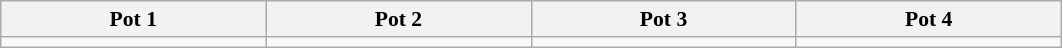<table class="wikitable" style="font-size: 90%">
<tr>
<th width=170>Pot 1</th>
<th width=170>Pot 2</th>
<th width=170>Pot 3</th>
<th width=170>Pot 4</th>
</tr>
<tr>
<td valign=top></td>
<td valign=top></td>
<td valign=top></td>
<td valign=top></td>
</tr>
</table>
